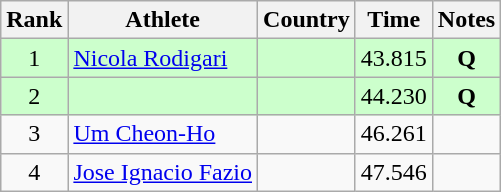<table class="wikitable sortable" style="text-align:center">
<tr>
<th>Rank</th>
<th>Athlete</th>
<th>Country</th>
<th>Time</th>
<th>Notes</th>
</tr>
<tr bgcolor="#ccffcc">
<td>1</td>
<td align=left><a href='#'>Nicola Rodigari</a></td>
<td align=left></td>
<td>43.815</td>
<td><strong>Q</strong></td>
</tr>
<tr bgcolor="#ccffcc">
<td>2</td>
<td align=left></td>
<td align=left></td>
<td>44.230</td>
<td><strong>Q</strong></td>
</tr>
<tr>
<td>3</td>
<td align=left><a href='#'>Um Cheon-Ho</a></td>
<td align=left></td>
<td>46.261</td>
<td></td>
</tr>
<tr>
<td>4</td>
<td align=left><a href='#'>Jose Ignacio Fazio</a></td>
<td align=left></td>
<td>47.546</td>
<td></td>
</tr>
</table>
